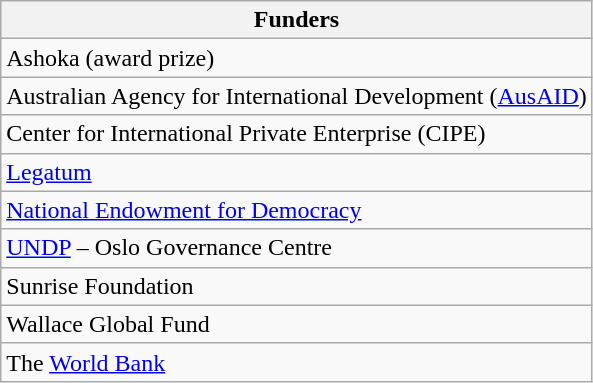<table class="wikitable">
<tr>
<th>Funders</th>
</tr>
<tr>
<td>Ashoka (award prize)</td>
</tr>
<tr>
<td>Australian Agency for International Development (<a href='#'>AusAID</a>)</td>
</tr>
<tr>
<td>Center for International Private Enterprise (CIPE)</td>
</tr>
<tr>
<td><a href='#'>Legatum</a></td>
</tr>
<tr>
<td><a href='#'>National Endowment for Democracy</a></td>
</tr>
<tr>
<td><a href='#'>UNDP</a> – Oslo Governance Centre</td>
</tr>
<tr>
<td>Sunrise Foundation</td>
</tr>
<tr>
<td>Wallace Global Fund</td>
</tr>
<tr>
<td>The <a href='#'>World Bank</a></td>
</tr>
</table>
